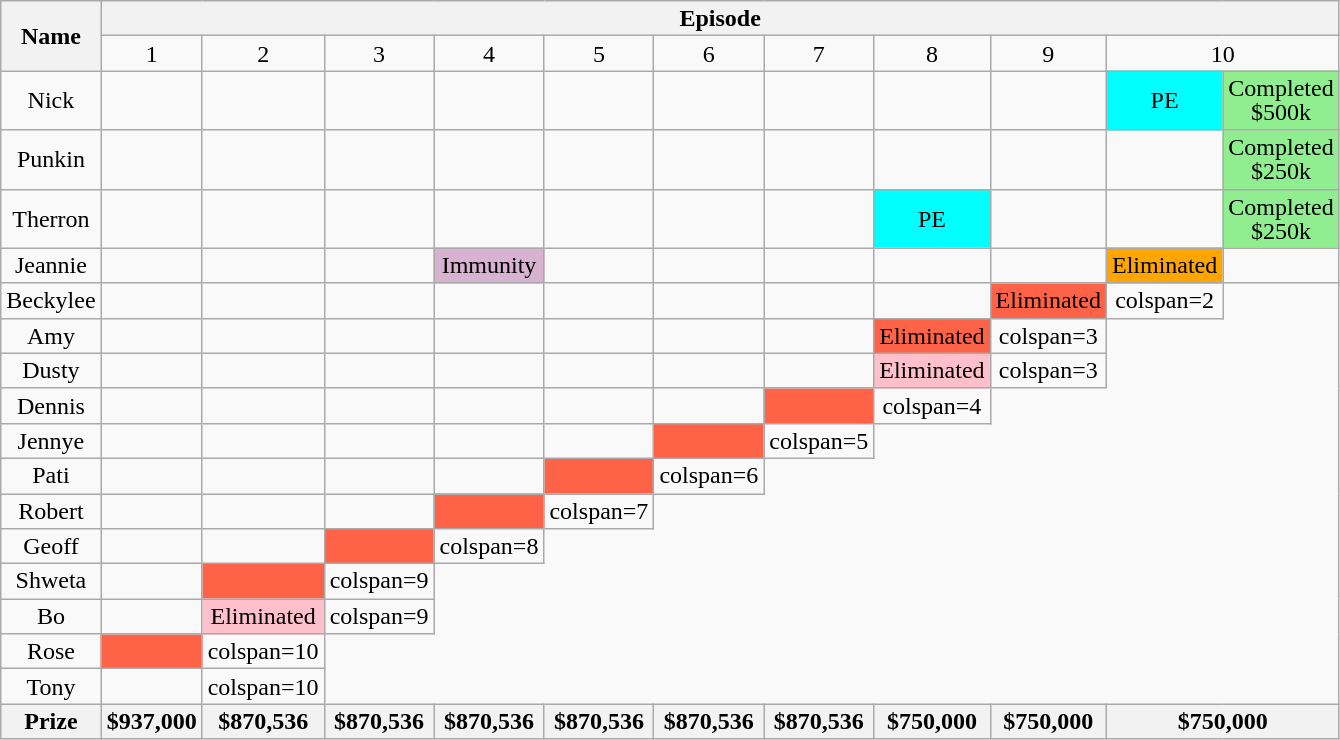<table class="wikitable plainrowheaders" style="text-align: center; line-height:16px;">
<tr>
<th rowspan=2>Name</th>
<th colspan=11>Episode</th>
</tr>
<tr>
<td>1</td>
<td>2</td>
<td>3</td>
<td>4</td>
<td>5</td>
<td>6</td>
<td>7</td>
<td>8</td>
<td>9</td>
<td colspan="2">10</td>
</tr>
<tr>
<td>Nick</td>
<td></td>
<td></td>
<td></td>
<td></td>
<td></td>
<td></td>
<td></td>
<td></td>
<td></td>
<td style="text-align:center; background:aqua">PE</td>
<td style="text-align:center; background:lightgreen">Completed<br>$500k</td>
</tr>
<tr>
<td>Punkin</td>
<td></td>
<td></td>
<td></td>
<td></td>
<td></td>
<td></td>
<td></td>
<td></td>
<td></td>
<td></td>
<td style="text-align:center; background:lightgreen">Completed<br>$250k</td>
</tr>
<tr>
<td>Therron</td>
<td></td>
<td></td>
<td></td>
<td></td>
<td></td>
<td></td>
<td></td>
<td style="text-align:center; background:aqua">PE</td>
<td></td>
<td></td>
<td style="text-align:center; background:lightgreen">Completed<br>$250k</td>
</tr>
<tr>
<td>Jeannie</td>
<td></td>
<td></td>
<td></td>
<td style="text-align:center; background:#D8B2D1">Immunity</td>
<td></td>
<td></td>
<td></td>
<td></td>
<td></td>
<td style="text-align:center; background:orange">Eliminated</td>
<td></td>
</tr>
<tr>
<td>Beckylee</td>
<td></td>
<td></td>
<td></td>
<td></td>
<td></td>
<td></td>
<td></td>
<td></td>
<td style="text-align:center; background:tomato">Eliminated</td>
<td>colspan=2 </td>
</tr>
<tr>
<td>Amy</td>
<td></td>
<td></td>
<td></td>
<td></td>
<td></td>
<td></td>
<td></td>
<td style="text-align:center; background:tomato">Eliminated</td>
<td>colspan=3 </td>
</tr>
<tr>
<td>Dusty</td>
<td></td>
<td></td>
<td></td>
<td></td>
<td></td>
<td></td>
<td></td>
<td style="text-align:center; background:pink">Eliminated</td>
<td>colspan=3 </td>
</tr>
<tr>
<td>Dennis</td>
<td></td>
<td></td>
<td></td>
<td></td>
<td></td>
<td></td>
<td style="text-align:center; background:tomato"></td>
<td>colspan=4 </td>
</tr>
<tr>
<td>Jennye</td>
<td></td>
<td></td>
<td></td>
<td></td>
<td></td>
<td style="text-align:center; background:tomato"></td>
<td>colspan=5 </td>
</tr>
<tr>
<td>Pati</td>
<td></td>
<td></td>
<td></td>
<td></td>
<td style="text-align:center; background:tomato"></td>
<td>colspan=6 </td>
</tr>
<tr>
<td>Robert</td>
<td></td>
<td></td>
<td></td>
<td style="text-align:center; background:tomato"></td>
<td>colspan=7 </td>
</tr>
<tr>
<td>Geoff</td>
<td></td>
<td></td>
<td style="text-align:center; background:tomato"></td>
<td>colspan=8 </td>
</tr>
<tr>
<td>Shweta</td>
<td></td>
<td style="text-align:center; background:tomato"></td>
<td>colspan=9 </td>
</tr>
<tr>
<td>Bo</td>
<td></td>
<td style="text-align:center; background:pink">Eliminated</td>
<td>colspan=9 </td>
</tr>
<tr>
<td>Rose</td>
<td style="text-align:center; background:tomato"></td>
<td>colspan=10 </td>
</tr>
<tr>
<td>Tony</td>
<td></td>
<td>colspan=10 </td>
</tr>
<tr>
<th>Prize</th>
<th>$937,000</th>
<th>$870,536</th>
<th>$870,536</th>
<th>$870,536</th>
<th>$870,536</th>
<th>$870,536</th>
<th>$870,536</th>
<th>$750,000</th>
<th>$750,000</th>
<th colspan=2>$750,000</th>
</tr>
</table>
